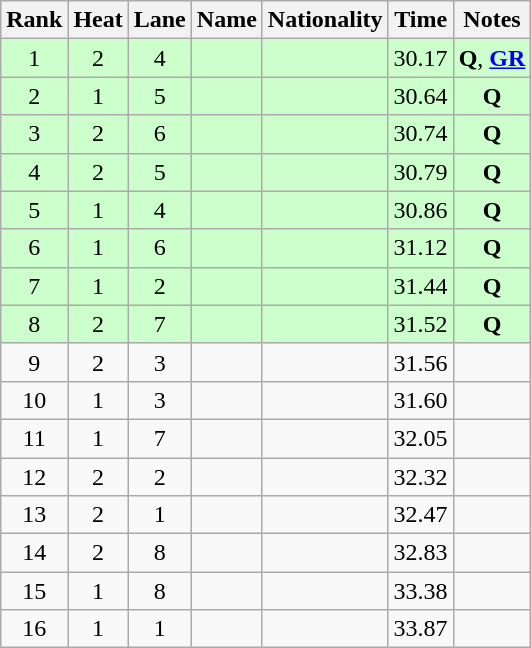<table class="wikitable sortable" style="text-align:center">
<tr>
<th>Rank</th>
<th>Heat</th>
<th>Lane</th>
<th>Name</th>
<th>Nationality</th>
<th>Time</th>
<th>Notes</th>
</tr>
<tr bgcolor=ccffcc>
<td>1</td>
<td>2</td>
<td>4</td>
<td align=left></td>
<td align=left></td>
<td>30.17</td>
<td><strong>Q</strong>, <strong><a href='#'>GR</a></strong></td>
</tr>
<tr bgcolor=ccffcc>
<td>2</td>
<td>1</td>
<td>5</td>
<td align=left></td>
<td align=left></td>
<td>30.64</td>
<td><strong>Q</strong></td>
</tr>
<tr bgcolor=ccffcc>
<td>3</td>
<td>2</td>
<td>6</td>
<td align=left></td>
<td align=left></td>
<td>30.74</td>
<td><strong>Q</strong></td>
</tr>
<tr bgcolor=ccffcc>
<td>4</td>
<td>2</td>
<td>5</td>
<td align=left></td>
<td align=left></td>
<td>30.79</td>
<td><strong>Q</strong></td>
</tr>
<tr bgcolor=ccffcc>
<td>5</td>
<td>1</td>
<td>4</td>
<td align=left></td>
<td align=left></td>
<td>30.86</td>
<td><strong>Q</strong></td>
</tr>
<tr bgcolor=ccffcc>
<td>6</td>
<td>1</td>
<td>6</td>
<td align=left></td>
<td align=left></td>
<td>31.12</td>
<td><strong>Q</strong></td>
</tr>
<tr bgcolor=ccffcc>
<td>7</td>
<td>1</td>
<td>2</td>
<td align=left></td>
<td align=left></td>
<td>31.44</td>
<td><strong>Q</strong></td>
</tr>
<tr bgcolor=ccffcc>
<td>8</td>
<td>2</td>
<td>7</td>
<td align=left></td>
<td align=left></td>
<td>31.52</td>
<td><strong>Q</strong></td>
</tr>
<tr>
<td>9</td>
<td>2</td>
<td>3</td>
<td align=left></td>
<td align=left></td>
<td>31.56</td>
<td></td>
</tr>
<tr>
<td>10</td>
<td>1</td>
<td>3</td>
<td align=left></td>
<td align=left></td>
<td>31.60</td>
<td></td>
</tr>
<tr>
<td>11</td>
<td>1</td>
<td>7</td>
<td align=left></td>
<td align=left></td>
<td>32.05</td>
<td></td>
</tr>
<tr>
<td>12</td>
<td>2</td>
<td>2</td>
<td align=left></td>
<td align=left></td>
<td>32.32</td>
<td></td>
</tr>
<tr>
<td>13</td>
<td>2</td>
<td>1</td>
<td align=left></td>
<td align=left></td>
<td>32.47</td>
<td></td>
</tr>
<tr>
<td>14</td>
<td>2</td>
<td>8</td>
<td align=left></td>
<td align=left></td>
<td>32.83</td>
<td></td>
</tr>
<tr>
<td>15</td>
<td>1</td>
<td>8</td>
<td align=left></td>
<td align=left></td>
<td>33.38</td>
<td></td>
</tr>
<tr>
<td>16</td>
<td>1</td>
<td>1</td>
<td align=left></td>
<td align=left></td>
<td>33.87</td>
<td></td>
</tr>
</table>
